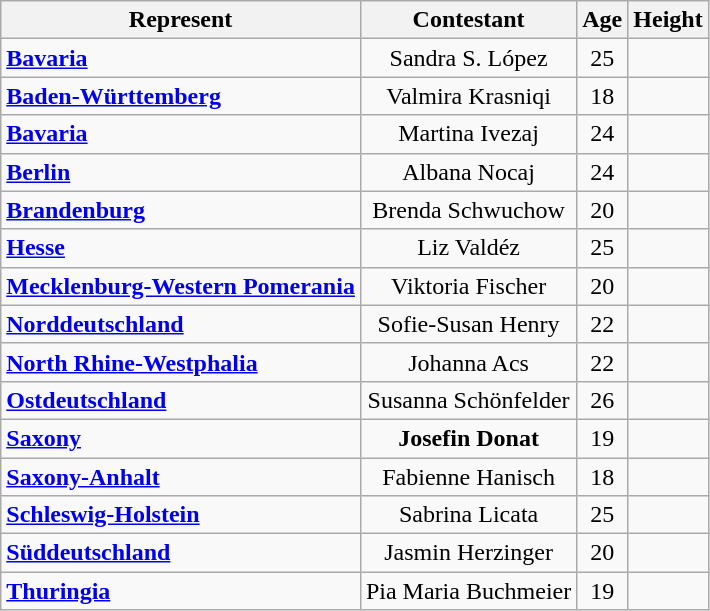<table class="sortable wikitable">
<tr>
<th>Represent</th>
<th>Contestant</th>
<th>Age</th>
<th>Height</th>
</tr>
<tr>
<td> <strong><a href='#'>Bavaria</a></strong></td>
<td style="text-align: center;">Sandra S. López</td>
<td style="text-align: center;">25</td>
<td style="text-align: center;"></td>
</tr>
<tr>
<td> <strong><a href='#'>Baden-Württemberg</a></strong></td>
<td style="text-align: center;">Valmira Krasniqi</td>
<td style="text-align: center;">18</td>
<td style="text-align: center;"></td>
</tr>
<tr>
<td> <strong><a href='#'>Bavaria</a></strong></td>
<td style="text-align: center;">Martina Ivezaj</td>
<td style="text-align: center;">24</td>
<td style="text-align: center;"></td>
</tr>
<tr>
<td> <strong><a href='#'>Berlin</a></strong></td>
<td style="text-align: center;">Albana Nocaj</td>
<td style="text-align: center;">24</td>
<td style="text-align: center;"></td>
</tr>
<tr>
<td> <strong><a href='#'>Brandenburg</a></strong></td>
<td style="text-align: center;">Brenda Schwuchow</td>
<td style="text-align: center;">20</td>
<td style="text-align: center;"></td>
</tr>
<tr>
<td> <strong><a href='#'>Hesse</a></strong></td>
<td style="text-align: center;">Liz Valdéz</td>
<td style="text-align: center;">25</td>
<td style="text-align: center;"></td>
</tr>
<tr>
<td> <strong><a href='#'>Mecklenburg-Western Pomerania</a></strong></td>
<td style="text-align: center;">Viktoria Fischer</td>
<td style="text-align: center;">20</td>
<td style="text-align: center;"></td>
</tr>
<tr>
<td> <strong><a href='#'>Norddeutschland</a></strong></td>
<td style="text-align: center;">Sofie-Susan Henry</td>
<td style="text-align: center;">22</td>
<td style="text-align: center;"></td>
</tr>
<tr>
<td> <strong><a href='#'>North Rhine-Westphalia</a></strong></td>
<td style="text-align: center;">Johanna Acs</td>
<td style="text-align: center;">22</td>
<td style="text-align: center;"></td>
</tr>
<tr>
<td> <strong><a href='#'>Ostdeutschland</a></strong></td>
<td style="text-align: center;">Susanna Schönfelder</td>
<td style="text-align: center;">26</td>
<td style="text-align: center;"></td>
</tr>
<tr>
<td> <strong><a href='#'>Saxony</a></strong></td>
<td style="text-align: center;"><strong>Josefin Donat</strong></td>
<td style="text-align: center;">19</td>
<td style="text-align: center;"></td>
</tr>
<tr>
<td> <strong><a href='#'>Saxony-Anhalt</a></strong></td>
<td style="text-align: center;">Fabienne Hanisch</td>
<td style="text-align: center;">18</td>
<td style="text-align: center;"></td>
</tr>
<tr>
<td> <strong><a href='#'>Schleswig-Holstein</a></strong></td>
<td style="text-align: center;">Sabrina Licata</td>
<td style="text-align: center;">25</td>
<td style="text-align: center;"></td>
</tr>
<tr>
<td> <strong><a href='#'>Süddeutschland</a></strong></td>
<td style="text-align: center;">Jasmin Herzinger</td>
<td style="text-align: center;">20</td>
<td style="text-align: center;"></td>
</tr>
<tr>
<td> <strong><a href='#'>Thuringia</a></strong></td>
<td style="text-align: center;">Pia Maria Buchmeier</td>
<td style="text-align: center;">19</td>
<td style="text-align: center;"></td>
</tr>
</table>
